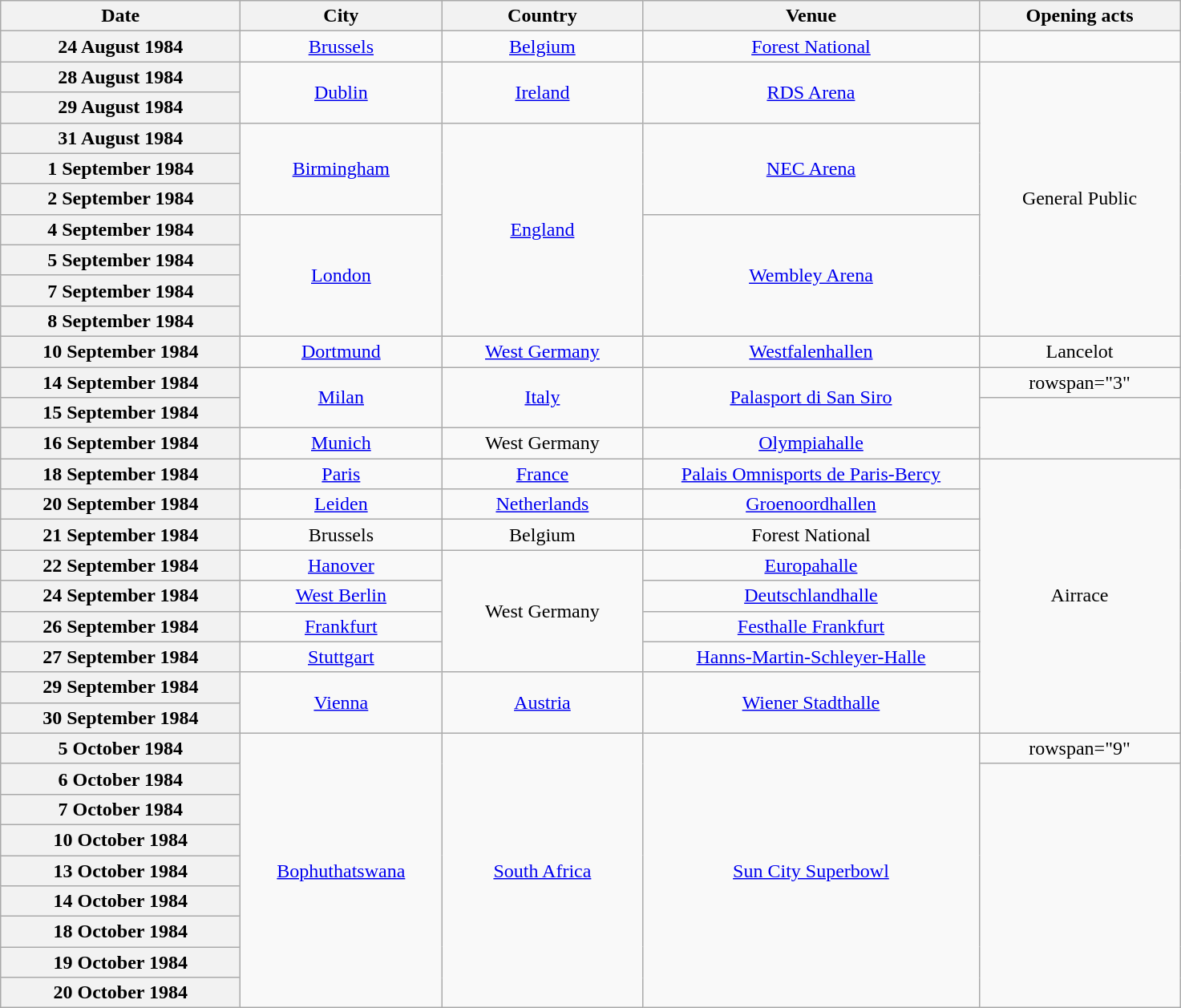<table class="wikitable plainrowheaders" style="text-align:center;">
<tr>
<th scope="col" style="width:12em;">Date</th>
<th scope="col" style="width:10em;">City</th>
<th scope="col" style="width:10em;">Country</th>
<th scope="col" style="width:17em;">Venue</th>
<th scope="col" style="width:10em;">Opening acts</th>
</tr>
<tr>
<th scope="row">24 August 1984</th>
<td><a href='#'>Brussels</a></td>
<td><a href='#'>Belgium</a></td>
<td><a href='#'>Forest National</a></td>
<td></td>
</tr>
<tr>
<th scope="row">28 August 1984</th>
<td rowspan="2"><a href='#'>Dublin</a></td>
<td rowspan="2"><a href='#'>Ireland</a></td>
<td rowspan="2"><a href='#'>RDS Arena</a></td>
<td rowspan="9">General Public</td>
</tr>
<tr>
<th scope="row">29 August 1984</th>
</tr>
<tr>
<th scope="row">31 August 1984</th>
<td rowspan="3"><a href='#'>Birmingham</a></td>
<td rowspan="7"><a href='#'>England</a></td>
<td rowspan="3"><a href='#'>NEC Arena</a></td>
</tr>
<tr>
<th scope="row">1 September 1984</th>
</tr>
<tr>
<th scope="row">2 September 1984</th>
</tr>
<tr>
<th scope="row">4 September 1984</th>
<td rowspan="4"><a href='#'>London</a></td>
<td rowspan="4"><a href='#'>Wembley Arena</a></td>
</tr>
<tr>
<th scope="row">5 September 1984</th>
</tr>
<tr>
<th scope="row">7 September 1984</th>
</tr>
<tr>
<th scope="row">8 September 1984</th>
</tr>
<tr>
<th scope="row">10 September 1984</th>
<td><a href='#'>Dortmund</a></td>
<td><a href='#'>West Germany</a></td>
<td><a href='#'>Westfalenhallen</a></td>
<td>Lancelot</td>
</tr>
<tr>
<th scope="row">14 September 1984</th>
<td rowspan="2"><a href='#'>Milan</a></td>
<td rowspan="2"><a href='#'>Italy</a></td>
<td rowspan="2"><a href='#'>Palasport di San Siro</a></td>
<td>rowspan="3" </td>
</tr>
<tr>
<th scope="row">15 September 1984</th>
</tr>
<tr>
<th scope="row">16 September 1984</th>
<td><a href='#'>Munich</a></td>
<td>West Germany</td>
<td><a href='#'>Olympiahalle</a></td>
</tr>
<tr>
<th scope="row">18 September 1984</th>
<td><a href='#'>Paris</a></td>
<td><a href='#'>France</a></td>
<td><a href='#'>Palais Omnisports de Paris-Bercy</a></td>
<td rowspan="9">Airrace</td>
</tr>
<tr>
<th scope="row">20 September 1984</th>
<td><a href='#'>Leiden</a></td>
<td><a href='#'>Netherlands</a></td>
<td><a href='#'>Groenoordhallen</a></td>
</tr>
<tr>
<th scope="row">21 September 1984</th>
<td>Brussels</td>
<td>Belgium</td>
<td>Forest National</td>
</tr>
<tr>
<th scope="row">22 September 1984</th>
<td><a href='#'>Hanover</a></td>
<td rowspan="4">West Germany</td>
<td><a href='#'>Europahalle</a></td>
</tr>
<tr>
<th scope="row">24 September 1984</th>
<td><a href='#'>West Berlin</a></td>
<td><a href='#'>Deutschlandhalle</a></td>
</tr>
<tr>
<th scope="row">26 September 1984</th>
<td><a href='#'>Frankfurt</a></td>
<td><a href='#'>Festhalle Frankfurt</a></td>
</tr>
<tr>
<th scope="row">27 September 1984</th>
<td><a href='#'>Stuttgart</a></td>
<td><a href='#'>Hanns-Martin-Schleyer-Halle</a></td>
</tr>
<tr>
<th scope="row">29 September 1984</th>
<td rowspan="2"><a href='#'>Vienna</a></td>
<td rowspan="2"><a href='#'>Austria</a></td>
<td rowspan="2"><a href='#'>Wiener Stadthalle</a></td>
</tr>
<tr>
<th scope="row">30 September 1984</th>
</tr>
<tr>
<th scope="row">5 October 1984</th>
<td rowspan="9"><a href='#'>Bophuthatswana</a></td>
<td rowspan="9"><a href='#'>South Africa</a></td>
<td rowspan="9"><a href='#'>Sun City Superbowl</a></td>
<td>rowspan="9" </td>
</tr>
<tr>
<th scope="row">6 October 1984</th>
</tr>
<tr>
<th scope="row">7 October 1984</th>
</tr>
<tr>
<th scope="row">10 October 1984</th>
</tr>
<tr>
<th scope="row">13 October 1984</th>
</tr>
<tr>
<th scope="row">14 October 1984</th>
</tr>
<tr>
<th scope="row">18 October 1984</th>
</tr>
<tr>
<th scope="row">19 October 1984</th>
</tr>
<tr>
<th scope="row">20 October 1984</th>
</tr>
</table>
